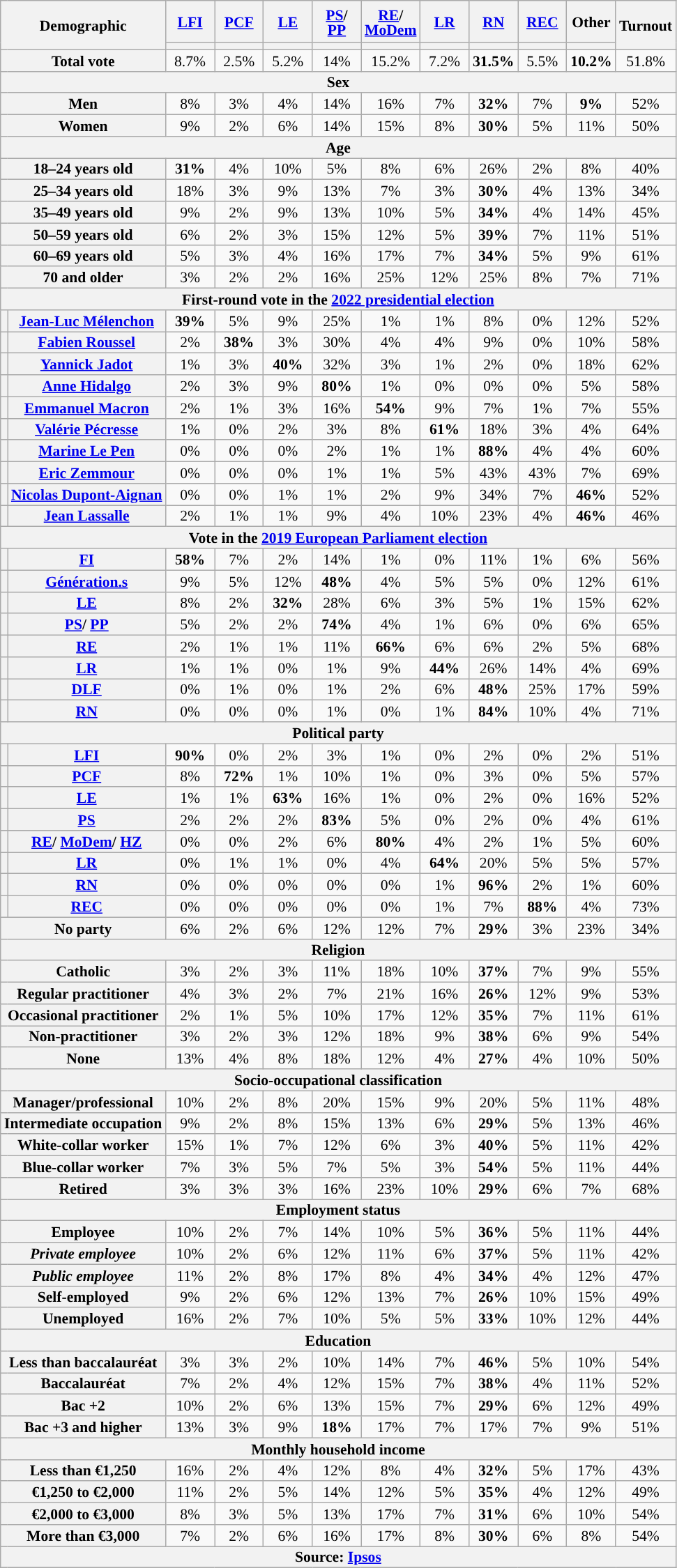<table class="wikitable sortable" style="text-align:center; font-size:90%; line-height:14px">
<tr style="height:40px;">
<th rowspan="2" colspan="2">Demographic</th>
<th class="unsortable" style="width:40px;"><a href='#'>LFI</a></th>
<th class="unsortable" style="width:40px;"><a href='#'>PCF</a></th>
<th class="unsortable" style="width:40px;"><a href='#'>LE</a></th>
<th class="unsortable" style="width:40px;"><a href='#'>PS</a>/<br><a href='#'>PP</a></th>
<th class="unsortable" style="width:40px;"><a href='#'>RE</a>/<br><a href='#'>MoDem</a></th>
<th class="unsortable" style="width:40px;"><a href='#'>LR</a></th>
<th class="unsortable" style="width:40px;"><a href='#'>RN</a></th>
<th class="unsortable" style="width:40px;"><a href='#'>REC</a></th>
<th class="unsortable" style="width:40px;">Other</th>
<th rowspan="2" colspan="2">Turnout</th>
</tr>
<tr>
<th data-sort-type="number" style="background:"></th>
<th data-sort-type="number" style="background:"></th>
<th data-sort-type="number" style="background:"></th>
<th data-sort-type="number" style="background:"></th>
<th data-sort-type="number" style="background:"></th>
<th data-sort-type="number" style="background:"></th>
<th data-sort-type="number" style="background:"></th>
<th data-sort-type="number" style="background:"></th>
<th data-sort-type="number" style="background:"></th>
</tr>
<tr>
<th colspan="2">Total vote</th>
<td>8.7%</td>
<td>2.5%</td>
<td>5.2%</td>
<td>14%</td>
<td>15.2%</td>
<td>7.2%</td>
<td style="background-color:#"><strong>31.5%</strong></td>
<td>5.5%</td>
<td style=><strong>10.2%</strong></td>
<td>51.8%</td>
</tr>
<tr>
<th colspan="13">Sex</th>
</tr>
<tr>
<th colspan="2">Men</th>
<td>8%</td>
<td>3%</td>
<td>4%</td>
<td>14%</td>
<td>16%</td>
<td>7%</td>
<td style="background-color:#"><strong>32%</strong></td>
<td>7%</td>
<td style=><strong>9%</strong></td>
<td>52%</td>
</tr>
<tr>
<th colspan="2">Women</th>
<td>9%</td>
<td>2%</td>
<td>6%</td>
<td>14%</td>
<td>15%</td>
<td>8%</td>
<td style="background-color:#"><strong>30%</strong></td>
<td>5%</td>
<td>11%</td>
<td>50%</td>
</tr>
<tr>
<th colspan="13">Age</th>
</tr>
<tr>
<th colspan="2">18–24 years old</th>
<td style="background-color:#"><strong>31%</strong></td>
<td>4%</td>
<td>10%</td>
<td>5%</td>
<td>8%</td>
<td>6%</td>
<td>26%</td>
<td>2%</td>
<td>8%</td>
<td>40%</td>
</tr>
<tr>
<th colspan="2">25–34 years old</th>
<td>18%</td>
<td>3%</td>
<td>9%</td>
<td>13%</td>
<td>7%</td>
<td>3%</td>
<td style="background-color:#"><strong>30%</strong></td>
<td>4%</td>
<td>13%</td>
<td>34%</td>
</tr>
<tr>
<th colspan="2">35–49 years old</th>
<td>9%</td>
<td>2%</td>
<td>9%</td>
<td>13%</td>
<td>10%</td>
<td>5%</td>
<td style="background-color:#"><strong>34%</strong></td>
<td>4%</td>
<td>14%</td>
<td>45%</td>
</tr>
<tr>
<th colspan="2">50–59 years old</th>
<td>6%</td>
<td>2%</td>
<td>3%</td>
<td>15%</td>
<td>12%</td>
<td>5%</td>
<td style="background-color:#"><strong>39%</strong></td>
<td>7%</td>
<td>11%</td>
<td>51%</td>
</tr>
<tr>
<th colspan="2">60–69 years old</th>
<td>5%</td>
<td>3%</td>
<td>4%</td>
<td>16%</td>
<td>17%</td>
<td>7%</td>
<td style="background-color:#"><strong>34%</strong></td>
<td>5%</td>
<td>9%</td>
<td>61%</td>
</tr>
<tr>
<th colspan="2">70 and older</th>
<td>3%</td>
<td>2%</td>
<td>2%</td>
<td>16%</td>
<td>25%</td>
<td>12%</td>
<td>25%</td>
<td>8%</td>
<td>7%</td>
<td>71%</td>
</tr>
<tr>
<th colspan="13">First-round vote in the <a href='#'>2022 presidential election</a></th>
</tr>
<tr>
<th></th>
<th><a href='#'>Jean-Luc Mélenchon</a></th>
<td style="background-color:#"><strong>39%</strong></td>
<td>5%</td>
<td>9%</td>
<td>25%</td>
<td>1%</td>
<td>1%</td>
<td>8%</td>
<td>0%</td>
<td>12%</td>
<td>52%</td>
</tr>
<tr>
<th></th>
<th><a href='#'>Fabien Roussel</a></th>
<td>2%</td>
<td style="background-color:#"><strong>38%</strong></td>
<td>3%</td>
<td>30%</td>
<td>4%</td>
<td>4%</td>
<td>9%</td>
<td>0%</td>
<td>10%</td>
<td>58%</td>
</tr>
<tr>
<th></th>
<th><a href='#'>Yannick Jadot</a></th>
<td>1%</td>
<td>3%</td>
<td style="background-color:#"><strong>40%</strong></td>
<td>32%</td>
<td>3%</td>
<td>1%</td>
<td>2%</td>
<td>0%</td>
<td>18%</td>
<td>62%</td>
</tr>
<tr>
<th></th>
<th><a href='#'>Anne Hidalgo</a></th>
<td>2%</td>
<td>3%</td>
<td>9%</td>
<td style="background-color:#"><strong>80%</strong></td>
<td>1%</td>
<td>0%</td>
<td>0%</td>
<td>0%</td>
<td>5%</td>
<td>58%</td>
</tr>
<tr>
<th></th>
<th><a href='#'>Emmanuel Macron</a></th>
<td>2%</td>
<td>1%</td>
<td>3%</td>
<td>16%</td>
<td style="background-color:#"><strong>54%</strong></td>
<td>9%</td>
<td>7%</td>
<td>1%</td>
<td>7%</td>
<td>55%</td>
</tr>
<tr>
<th></th>
<th><a href='#'>Valérie Pécresse</a></th>
<td>1%</td>
<td>0%</td>
<td>2%</td>
<td>3%</td>
<td>8%</td>
<td style="background-color:#"><strong>61%</strong></td>
<td>18%</td>
<td>3%</td>
<td>4%</td>
<td>64%</td>
</tr>
<tr>
<th></th>
<th><a href='#'>Marine Le Pen</a></th>
<td>0%</td>
<td>0%</td>
<td>0%</td>
<td>2%</td>
<td>1%</td>
<td>1%</td>
<td style="background-color:#"><strong>88%</strong></td>
<td>4%</td>
<td>4%</td>
<td>60%</td>
</tr>
<tr>
<th></th>
<th><a href='#'>Eric Zemmour</a></th>
<td>0%</td>
<td>0%</td>
<td>0%</td>
<td>1%</td>
<td>1%</td>
<td>5%</td>
<td>43%</td>
<td>43%</td>
<td>7%</td>
<td>69%</td>
</tr>
<tr>
<th></th>
<th><a href='#'>Nicolas Dupont-Aignan</a></th>
<td>0%</td>
<td>0%</td>
<td>1%</td>
<td>1%</td>
<td>2%</td>
<td>9%</td>
<td>34%</td>
<td>7%</td>
<td style="background-color:#"><strong>46%</strong></td>
<td>52%</td>
</tr>
<tr>
<th></th>
<th><a href='#'>Jean Lassalle</a></th>
<td>2%</td>
<td>1%</td>
<td>1%</td>
<td>9%</td>
<td>4%</td>
<td>10%</td>
<td>23%</td>
<td>4%</td>
<td style="background-color:#"><strong>46%</strong></td>
<td>46%</td>
</tr>
<tr>
<th colspan="13">Vote in the <a href='#'>2019 European Parliament election</a></th>
</tr>
<tr>
<th></th>
<th><a href='#'>FI</a></th>
<td style="background-color:#"><strong>58%</strong></td>
<td>7%</td>
<td>2%</td>
<td>14%</td>
<td>1%</td>
<td>0%</td>
<td>11%</td>
<td>1%</td>
<td>6%</td>
<td>56%</td>
</tr>
<tr>
<th></th>
<th><a href='#'>Génération.s</a></th>
<td>9%</td>
<td>5%</td>
<td>12%</td>
<td style="background-color:#"><strong>48%</strong></td>
<td>4%</td>
<td>5%</td>
<td>5%</td>
<td>0%</td>
<td>12%</td>
<td>61%</td>
</tr>
<tr>
<th></th>
<th><a href='#'>LE</a></th>
<td>8%</td>
<td>2%</td>
<td style="background-color:#"><strong>32%</strong></td>
<td>28%</td>
<td>6%</td>
<td>3%</td>
<td>5%</td>
<td>1%</td>
<td>15%</td>
<td>62%</td>
</tr>
<tr>
<th></th>
<th><a href='#'>PS</a>/ <a href='#'>PP</a></th>
<td>5%</td>
<td>2%</td>
<td>2%</td>
<td style="background-color:#"><strong>74%</strong></td>
<td>4%</td>
<td>1%</td>
<td>6%</td>
<td>0%</td>
<td>6%</td>
<td>65%</td>
</tr>
<tr>
<th></th>
<th><a href='#'>RE</a></th>
<td>2%</td>
<td>1%</td>
<td>1%</td>
<td>11%</td>
<td style="background-color:#"><strong>66%</strong></td>
<td>6%</td>
<td>6%</td>
<td>2%</td>
<td>5%</td>
<td>68%</td>
</tr>
<tr>
<th></th>
<th><a href='#'>LR</a></th>
<td>1%</td>
<td>1%</td>
<td>0%</td>
<td>1%</td>
<td>9%</td>
<td style="background-color:#"><strong>44%</strong></td>
<td>26%</td>
<td>14%</td>
<td>4%</td>
<td>69%</td>
</tr>
<tr>
<th></th>
<th><a href='#'>DLF</a></th>
<td>0%</td>
<td>1%</td>
<td>0%</td>
<td>1%</td>
<td>2%</td>
<td>6%</td>
<td style="background-color:#"><strong>48%</strong></td>
<td>25%</td>
<td>17%</td>
<td>59%</td>
</tr>
<tr>
<th></th>
<th><a href='#'>RN</a></th>
<td>0%</td>
<td>0%</td>
<td>0%</td>
<td>1%</td>
<td>0%</td>
<td>1%</td>
<td style="background-color:#"><strong>84%</strong></td>
<td>10%</td>
<td>4%</td>
<td>71%</td>
</tr>
<tr>
<th colspan="13">Political party</th>
</tr>
<tr>
<th></th>
<th><a href='#'>LFI</a></th>
<td style="background-color:#"><strong>90%</strong></td>
<td>0%</td>
<td>2%</td>
<td>3%</td>
<td>1%</td>
<td>0%</td>
<td>2%</td>
<td>0%</td>
<td>2%</td>
<td>51%</td>
</tr>
<tr>
<th></th>
<th><a href='#'>PCF</a></th>
<td>8%</td>
<td style="background-color:#"><strong>72%</strong></td>
<td>1%</td>
<td>10%</td>
<td>1%</td>
<td>0%</td>
<td>3%</td>
<td>0%</td>
<td>5%</td>
<td>57%</td>
</tr>
<tr>
<th></th>
<th><a href='#'>LE</a></th>
<td>1%</td>
<td>1%</td>
<td style="background-color:#"><strong>63%</strong></td>
<td>16%</td>
<td>1%</td>
<td>0%</td>
<td>2%</td>
<td>0%</td>
<td>16%</td>
<td>52%</td>
</tr>
<tr>
<th></th>
<th><a href='#'>PS</a></th>
<td>2%</td>
<td>2%</td>
<td>2%</td>
<td style="background-color:#"><strong>83%</strong></td>
<td>5%</td>
<td>0%</td>
<td>2%</td>
<td>0%</td>
<td>4%</td>
<td>61%</td>
</tr>
<tr>
<th></th>
<th><a href='#'>RE</a>/ <a href='#'>MoDem</a>/ <a href='#'>HZ</a></th>
<td>0%</td>
<td>0%</td>
<td>2%</td>
<td>6%</td>
<td style="background-color:#"><strong>80%</strong></td>
<td>4%</td>
<td>2%</td>
<td>1%</td>
<td>5%</td>
<td>60%</td>
</tr>
<tr>
<th></th>
<th><a href='#'>LR</a></th>
<td>0%</td>
<td>1%</td>
<td>1%</td>
<td>0%</td>
<td>4%</td>
<td style="background-color:#"><strong>64%</strong></td>
<td>20%</td>
<td>5%</td>
<td>5%</td>
<td>57%</td>
</tr>
<tr>
<th></th>
<th><a href='#'>RN</a></th>
<td>0%</td>
<td>0%</td>
<td>0%</td>
<td>0%</td>
<td>0%</td>
<td>1%</td>
<td style="background-color:#"><strong>96%</strong></td>
<td>2%</td>
<td>1%</td>
<td>60%</td>
</tr>
<tr>
<th></th>
<th><a href='#'>REC</a></th>
<td>0%</td>
<td>0%</td>
<td>0%</td>
<td>0%</td>
<td>0%</td>
<td>1%</td>
<td>7%</td>
<td style="background-color:#"><strong>88%</strong></td>
<td>4%</td>
<td>73%</td>
</tr>
<tr>
<th colspan="2">No party</th>
<td>6%</td>
<td>2%</td>
<td>6%</td>
<td>12%</td>
<td>12%</td>
<td>7%</td>
<td style="background-color:#"><strong>29%</strong></td>
<td>3%</td>
<td>23%</td>
<td>34%</td>
</tr>
<tr>
<th colspan="13">Religion</th>
</tr>
<tr>
<th colspan="2">Catholic</th>
<td>3%</td>
<td>2%</td>
<td>3%</td>
<td>11%</td>
<td>18%</td>
<td>10%</td>
<td style="background-color:#"><strong>37%</strong></td>
<td>7%</td>
<td>9%</td>
<td>55%</td>
</tr>
<tr>
<th colspan="2">Regular practitioner</th>
<td>4%</td>
<td>3%</td>
<td>2%</td>
<td>7%</td>
<td>21%</td>
<td>16%</td>
<td style="background-color:#"><strong>26%</strong></td>
<td>12%</td>
<td>9%</td>
<td>53%</td>
</tr>
<tr>
<th colspan="2">Occasional practitioner</th>
<td>2%</td>
<td>1%</td>
<td>5%</td>
<td>10%</td>
<td>17%</td>
<td>12%</td>
<td style="background-color:#"><strong>35%</strong></td>
<td>7%</td>
<td>11%</td>
<td>61%</td>
</tr>
<tr>
<th colspan="2">Non-practitioner</th>
<td>3%</td>
<td>2%</td>
<td>3%</td>
<td>12%</td>
<td>18%</td>
<td>9%</td>
<td style="background-color:#"><strong>38%</strong></td>
<td>6%</td>
<td>9%</td>
<td>54%</td>
</tr>
<tr>
<th colspan="2">None</th>
<td>13%</td>
<td>4%</td>
<td>8%</td>
<td>18%</td>
<td>12%</td>
<td>4%</td>
<td style="background-color:#"><strong>27%</strong></td>
<td>4%</td>
<td>10%</td>
<td>50%</td>
</tr>
<tr>
<th colspan="13">Socio-occupational classification</th>
</tr>
<tr>
<th colspan="2">Manager/professional</th>
<td>10%</td>
<td>2%</td>
<td>8%</td>
<td>20%</td>
<td>15%</td>
<td>9%</td>
<td>20%</td>
<td>5%</td>
<td>11%</td>
<td>48%</td>
</tr>
<tr>
<th colspan="2">Intermediate occupation</th>
<td>9%</td>
<td>2%</td>
<td>8%</td>
<td>15%</td>
<td>13%</td>
<td>6%</td>
<td style="background-color:#"><strong>29%</strong></td>
<td>5%</td>
<td>13%</td>
<td>46%</td>
</tr>
<tr>
<th colspan="2">White-collar worker</th>
<td>15%</td>
<td>1%</td>
<td>7%</td>
<td>12%</td>
<td>6%</td>
<td>3%</td>
<td style="background-color:#"><strong>40%</strong></td>
<td>5%</td>
<td>11%</td>
<td>42%</td>
</tr>
<tr>
<th colspan="2">Blue-collar worker</th>
<td>7%</td>
<td>3%</td>
<td>5%</td>
<td>7%</td>
<td>5%</td>
<td>3%</td>
<td style="background-color:#"><strong>54%</strong></td>
<td>5%</td>
<td>11%</td>
<td>44%</td>
</tr>
<tr>
<th colspan="2">Retired</th>
<td>3%</td>
<td>3%</td>
<td>3%</td>
<td>16%</td>
<td>23%</td>
<td>10%</td>
<td style="background-color:#"><strong>29%</strong></td>
<td>6%</td>
<td>7%</td>
<td>68%</td>
</tr>
<tr>
<th colspan="13">Employment status</th>
</tr>
<tr>
<th colspan="2">Employee</th>
<td>10%</td>
<td>2%</td>
<td>7%</td>
<td>14%</td>
<td>10%</td>
<td>5%</td>
<td style="background-color:#"><strong>36%</strong></td>
<td>5%</td>
<td>11%</td>
<td>44%</td>
</tr>
<tr>
<th colspan="2"><em>Private employee</em></th>
<td>10%</td>
<td>2%</td>
<td>6%</td>
<td>12%</td>
<td>11%</td>
<td>6%</td>
<td style="background-color:#"><strong>37%</strong></td>
<td>5%</td>
<td>11%</td>
<td>42%</td>
</tr>
<tr>
<th colspan="2"><em>Public employee</em></th>
<td>11%</td>
<td>2%</td>
<td>8%</td>
<td>17%</td>
<td>8%</td>
<td>4%</td>
<td style="background-color:#"><strong>34%</strong></td>
<td>4%</td>
<td>12%</td>
<td>47%</td>
</tr>
<tr>
<th colspan="2">Self-employed</th>
<td>9%</td>
<td>2%</td>
<td>6%</td>
<td>12%</td>
<td>13%</td>
<td>7%</td>
<td style="background-color:#"><strong>26%</strong></td>
<td>10%</td>
<td>15%</td>
<td>49%</td>
</tr>
<tr>
<th colspan="2">Unemployed</th>
<td>16%</td>
<td>2%</td>
<td>7%</td>
<td>10%</td>
<td>5%</td>
<td>5%</td>
<td style="background-color:#"><strong>33%</strong></td>
<td>10%</td>
<td>12%</td>
<td>44%</td>
</tr>
<tr>
<th colspan="13">Education</th>
</tr>
<tr>
<th colspan="2">Less than baccalauréat</th>
<td>3%</td>
<td>3%</td>
<td>2%</td>
<td>10%</td>
<td>14%</td>
<td>7%</td>
<td style="background-color:#"><strong>46%</strong></td>
<td>5%</td>
<td>10%</td>
<td>54%</td>
</tr>
<tr>
<th colspan="2">Baccalauréat</th>
<td>7%</td>
<td>2%</td>
<td>4%</td>
<td>12%</td>
<td>15%</td>
<td>7%</td>
<td style="background-color:#"><strong>38%</strong></td>
<td>4%</td>
<td>11%</td>
<td>52%</td>
</tr>
<tr>
<th colspan="2">Bac +2</th>
<td>10%</td>
<td>2%</td>
<td>6%</td>
<td>13%</td>
<td>15%</td>
<td>7%</td>
<td style="background-color:#"><strong>29%</strong></td>
<td>6%</td>
<td>12%</td>
<td>49%</td>
</tr>
<tr>
<th colspan="2">Bac +3 and higher</th>
<td>13%</td>
<td>3%</td>
<td>9%</td>
<td style="background-color:#"><strong>18%</strong></td>
<td>17%</td>
<td>7%</td>
<td>17%</td>
<td>7%</td>
<td>9%</td>
<td>51%</td>
</tr>
<tr>
<th colspan="13">Monthly household income</th>
</tr>
<tr>
<th colspan="2">Less than €1,250</th>
<td>16%</td>
<td>2%</td>
<td>4%</td>
<td>12%</td>
<td>8%</td>
<td>4%</td>
<td style="background-color:#"><strong>32%</strong></td>
<td>5%</td>
<td>17%</td>
<td>43%</td>
</tr>
<tr>
<th colspan="2">€1,250 to €2,000</th>
<td>11%</td>
<td>2%</td>
<td>5%</td>
<td>14%</td>
<td>12%</td>
<td>5%</td>
<td style="background-color:#"><strong>35%</strong></td>
<td>4%</td>
<td>12%</td>
<td>49%</td>
</tr>
<tr>
<th colspan="2">€2,000 to €3,000</th>
<td>8%</td>
<td>3%</td>
<td>5%</td>
<td>13%</td>
<td>17%</td>
<td>7%</td>
<td style="background-color:#"><strong>31%</strong></td>
<td>6%</td>
<td>10%</td>
<td>54%</td>
</tr>
<tr>
<th colspan="2">More than €3,000</th>
<td>7%</td>
<td>2%</td>
<td>6%</td>
<td>16%</td>
<td>17%</td>
<td>8%</td>
<td style="background-color:#"><strong>30%</strong></td>
<td>6%</td>
<td>8%</td>
<td>54%</td>
</tr>
<tr>
<th colspan="13">Source: <a href='#'>Ipsos</a></th>
</tr>
</table>
